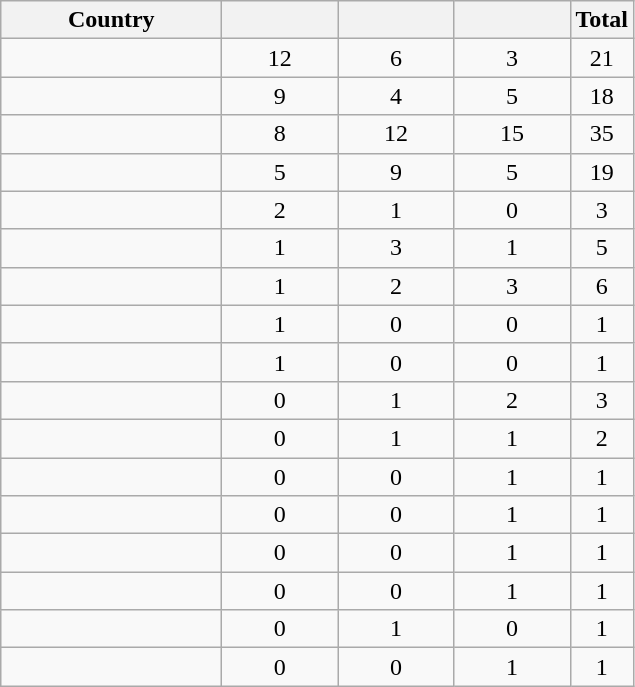<table class="wikitable sortable" style="text-align:center;">
<tr>
<th width=140px>Country</th>
<th width=70px></th>
<th width=70px></th>
<th width=70px></th>
<th>Total</th>
</tr>
<tr>
<td align=left></td>
<td>12</td>
<td>6</td>
<td>3</td>
<td>21</td>
</tr>
<tr>
<td align=left></td>
<td>9</td>
<td>4</td>
<td>5</td>
<td>18</td>
</tr>
<tr>
<td align=left></td>
<td>8</td>
<td>12</td>
<td>15</td>
<td>35</td>
</tr>
<tr>
<td align=left></td>
<td>5</td>
<td>9</td>
<td>5</td>
<td>19</td>
</tr>
<tr>
<td align=left></td>
<td>2</td>
<td>1</td>
<td>0</td>
<td>3</td>
</tr>
<tr>
<td align=left></td>
<td>1</td>
<td>3</td>
<td>1</td>
<td>5</td>
</tr>
<tr>
<td align=left></td>
<td>1</td>
<td>2</td>
<td>3</td>
<td>6</td>
</tr>
<tr>
<td align=left></td>
<td>1</td>
<td>0</td>
<td>0</td>
<td>1</td>
</tr>
<tr>
<td align=left></td>
<td>1</td>
<td>0</td>
<td>0</td>
<td>1</td>
</tr>
<tr>
<td align=left></td>
<td>0</td>
<td>1</td>
<td>2</td>
<td>3</td>
</tr>
<tr>
<td align=left></td>
<td>0</td>
<td>1</td>
<td>1</td>
<td>2</td>
</tr>
<tr>
<td align=left></td>
<td>0</td>
<td>0</td>
<td>1</td>
<td>1</td>
</tr>
<tr>
<td align=left></td>
<td>0</td>
<td>0</td>
<td>1</td>
<td>1</td>
</tr>
<tr>
<td align=left></td>
<td>0</td>
<td>0</td>
<td>1</td>
<td>1</td>
</tr>
<tr>
<td align=left></td>
<td>0</td>
<td>0</td>
<td>1</td>
<td>1</td>
</tr>
<tr>
<td align=left></td>
<td>0</td>
<td>1</td>
<td>0</td>
<td>1</td>
</tr>
<tr>
<td align=left></td>
<td>0</td>
<td>0</td>
<td>1</td>
<td>1</td>
</tr>
</table>
